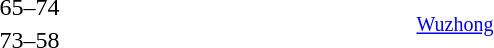<table style="text-align:center">
<tr>
<th width=200></th>
<th width=100></th>
<th width=200></th>
<th></th>
</tr>
<tr>
<td align=right></td>
<td>65–74</td>
<td align=left><strong></strong></td>
<td align=left rowspan=2><small><a href='#'>Wuzhong</a></small></td>
</tr>
<tr>
<td align=right><strong></strong></td>
<td>73–58</td>
<td align=left></td>
</tr>
</table>
